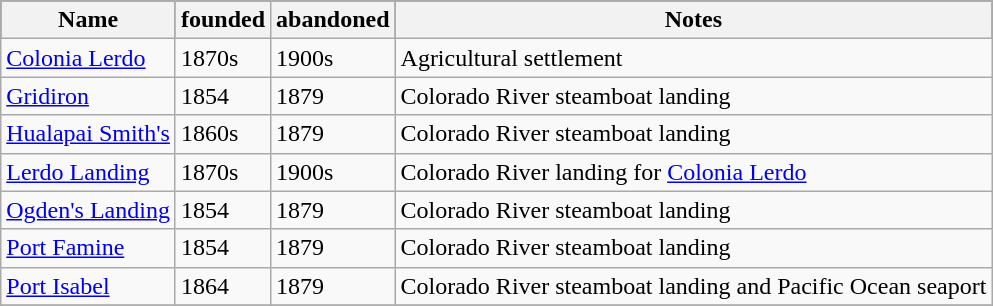<table class="wikitable">
<tr style="background:#000000; color:black;">
<th><strong>Name</strong></th>
<th>founded</th>
<th>abandoned</th>
<th><strong>Notes</strong></th>
</tr>
<tr>
<td><a href='#'>Colonia Lerdo</a></td>
<td>1870s</td>
<td>1900s</td>
<td>Agricultural settlement</td>
</tr>
<tr>
<td><a href='#'>Gridiron</a></td>
<td>1854</td>
<td>1879</td>
<td>Colorado River steamboat landing</td>
</tr>
<tr>
<td><a href='#'>Hualapai Smith's</a></td>
<td>1860s</td>
<td>1879</td>
<td>Colorado River steamboat landing</td>
</tr>
<tr>
<td><a href='#'>Lerdo Landing</a></td>
<td>1870s</td>
<td>1900s</td>
<td>Colorado River landing for <a href='#'>Colonia Lerdo</a></td>
</tr>
<tr>
<td><a href='#'>Ogden's Landing</a></td>
<td>1854</td>
<td>1879</td>
<td>Colorado River steamboat landing</td>
</tr>
<tr>
<td><a href='#'>Port Famine</a></td>
<td>1854</td>
<td>1879</td>
<td>Colorado River steamboat landing</td>
</tr>
<tr>
<td><a href='#'>Port Isabel</a></td>
<td>1864</td>
<td>1879</td>
<td>Colorado River steamboat landing and Pacific Ocean seaport</td>
</tr>
<tr>
</tr>
</table>
